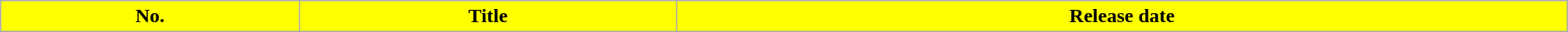<table class="wikitable plainrowheaders" style="width:100%;">
<tr>
<th style="background: #FF0">No.</th>
<th style="background: #FF0">Title</th>
<th style="background: #FF0">Release date<br>








</th>
</tr>
</table>
